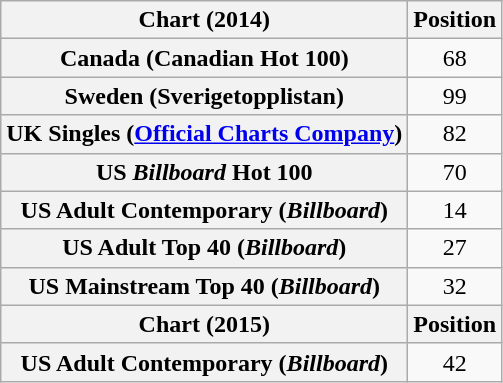<table class="wikitable plainrowheaders sortable">
<tr>
<th scope="col">Chart (2014)</th>
<th scope="col">Position</th>
</tr>
<tr>
<th scope="row">Canada (Canadian Hot 100)</th>
<td style="text-align:center;">68</td>
</tr>
<tr>
<th scope="row">Sweden (Sverigetopplistan)</th>
<td style="text-align:center;">99</td>
</tr>
<tr>
<th scope="row">UK Singles (<a href='#'>Official Charts Company</a>)</th>
<td style="text-align:center;">82</td>
</tr>
<tr>
<th scope="row">US <em>Billboard</em> Hot 100</th>
<td style="text-align:center;">70</td>
</tr>
<tr>
<th scope="row">US Adult Contemporary (<em>Billboard</em>)</th>
<td style="text-align:center;">14</td>
</tr>
<tr>
<th scope="row">US Adult Top 40 (<em>Billboard</em>)</th>
<td style="text-align:center;">27</td>
</tr>
<tr>
<th scope="row">US Mainstream Top 40 (<em>Billboard</em>)</th>
<td style="text-align:center;">32</td>
</tr>
<tr>
<th scope="col">Chart (2015)</th>
<th scope="col">Position</th>
</tr>
<tr>
<th scope="row">US Adult Contemporary (<em>Billboard</em>)</th>
<td style="text-align:center;">42</td>
</tr>
</table>
